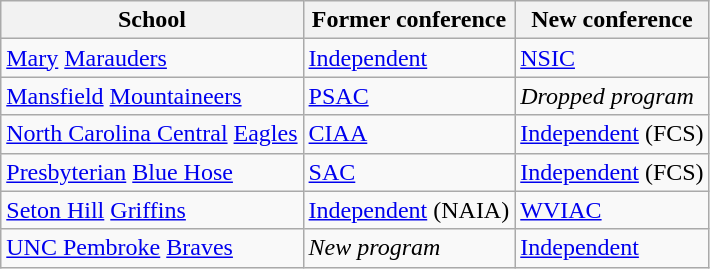<table class="wikitable sortable">
<tr>
<th>School</th>
<th>Former conference</th>
<th>New conference</th>
</tr>
<tr>
<td><a href='#'>Mary</a> <a href='#'>Marauders</a></td>
<td><a href='#'>Independent</a></td>
<td><a href='#'>NSIC</a></td>
</tr>
<tr>
<td><a href='#'>Mansfield</a> <a href='#'>Mountaineers</a></td>
<td><a href='#'>PSAC</a></td>
<td><em>Dropped program</em></td>
</tr>
<tr>
<td><a href='#'>North Carolina Central</a> <a href='#'>Eagles</a></td>
<td><a href='#'>CIAA</a></td>
<td><a href='#'>Independent</a> (FCS)</td>
</tr>
<tr>
<td><a href='#'>Presbyterian</a> <a href='#'>Blue Hose</a></td>
<td><a href='#'>SAC</a></td>
<td><a href='#'>Independent</a> (FCS)</td>
</tr>
<tr>
<td><a href='#'>Seton Hill</a> <a href='#'>Griffins</a></td>
<td><a href='#'>Independent</a> (NAIA)</td>
<td><a href='#'>WVIAC</a></td>
</tr>
<tr>
<td><a href='#'>UNC Pembroke</a> <a href='#'>Braves</a></td>
<td><em>New program</em></td>
<td><a href='#'>Independent</a></td>
</tr>
</table>
